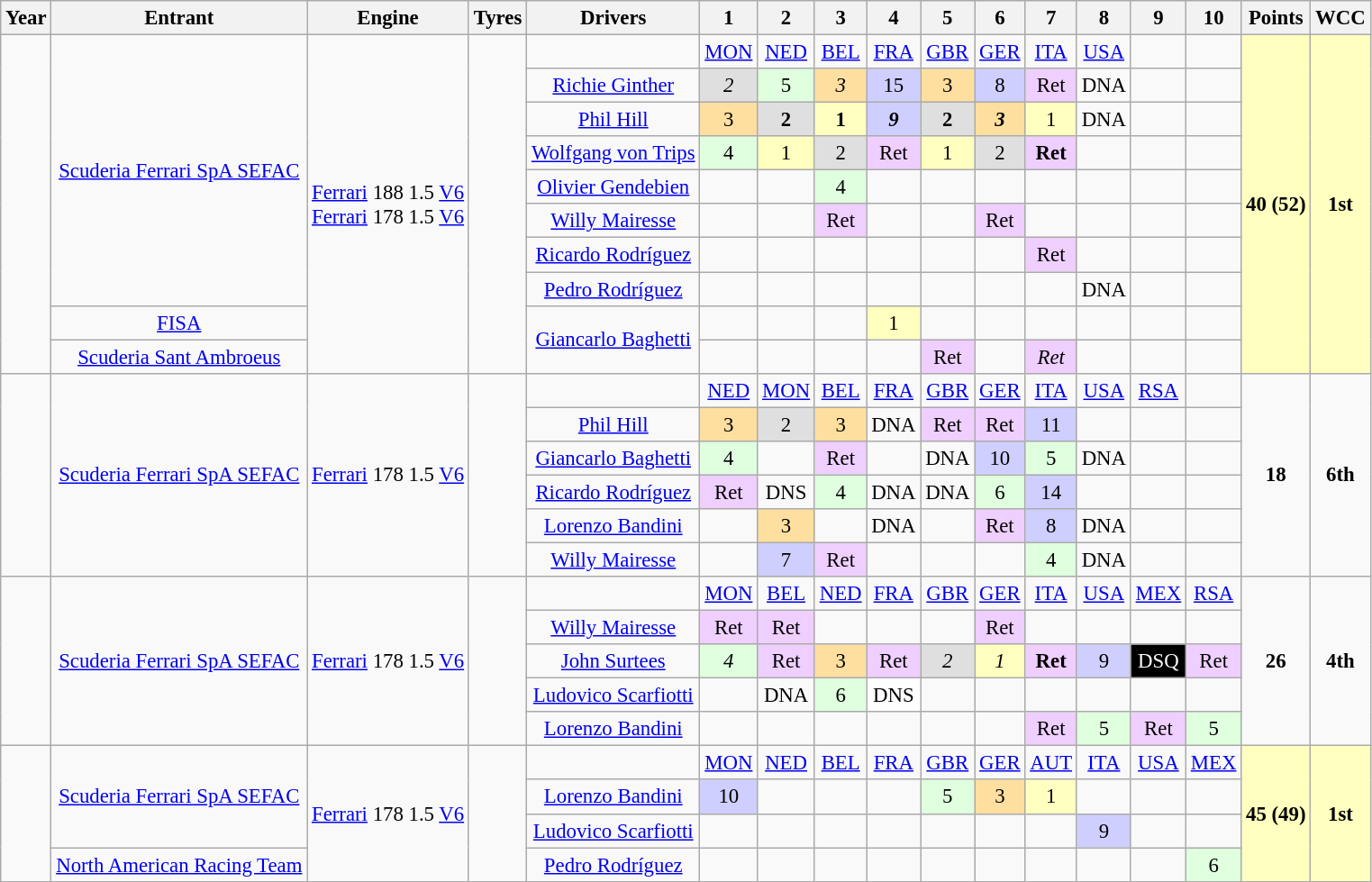<table class="wikitable" style="text-align:center;  font-size:95%">
<tr>
<th>Year</th>
<th>Entrant</th>
<th>Engine</th>
<th>Tyres</th>
<th>Drivers</th>
<th>1</th>
<th>2</th>
<th>3</th>
<th>4</th>
<th>5</th>
<th>6</th>
<th>7</th>
<th>8</th>
<th>9</th>
<th>10</th>
<th>Points</th>
<th>WCC</th>
</tr>
<tr>
<td rowspan="10"></td>
<td rowspan="8"><a href='#'>Scuderia Ferrari SpA SEFAC</a></td>
<td rowspan="10"><a href='#'>Ferrari</a> 188 1.5 <a href='#'>V6</a><br><a href='#'>Ferrari</a> 178 1.5 <a href='#'>V6</a></td>
<td rowspan="10"></td>
<td></td>
<td><a href='#'>MON</a></td>
<td><a href='#'>NED</a></td>
<td><a href='#'>BEL</a></td>
<td><a href='#'>FRA</a></td>
<td><a href='#'>GBR</a></td>
<td><a href='#'>GER</a></td>
<td><a href='#'>ITA</a></td>
<td><a href='#'>USA</a></td>
<td></td>
<td></td>
<td rowspan="10" style="background:#FFFFBF;"><strong>40 (52)</strong></td>
<td rowspan="10" style="background:#FFFFBF;"><strong>1st</strong></td>
</tr>
<tr>
<td><a href='#'>Richie Ginther</a></td>
<td style="background:#DFDFDF;"><em>2</em></td>
<td style="background:#DFFFDF;">5</td>
<td style="background:#FFDF9F;"><em>3</em></td>
<td style="background:#CFCFFF;">15</td>
<td style="background:#FFDF9F;">3</td>
<td style="background:#CFCFFF;">8</td>
<td style="background:#EFCFFF;">Ret</td>
<td>DNA</td>
<td></td>
<td></td>
</tr>
<tr>
<td><a href='#'>Phil Hill</a></td>
<td style="background:#FFDF9F;">3</td>
<td style="background:#DFDFDF;"><strong>2</strong></td>
<td style="background:#FFFFBF;"><strong>1</strong></td>
<td style="background:#CFCFFF;"><strong><em>9</em></strong></td>
<td style="background:#DFDFDF;"><strong>2</strong></td>
<td style="background:#FFDF9F;"><strong><em>3</em></strong></td>
<td style="background:#FFFFBF;">1</td>
<td>DNA</td>
<td></td>
<td></td>
</tr>
<tr>
<td><a href='#'>Wolfgang von Trips</a></td>
<td style="background:#DFFFDF;">4</td>
<td style="background:#FFFFBF;">1</td>
<td style="background:#DFDFDF;">2</td>
<td style="background:#EFCFFF;">Ret</td>
<td style="background:#FFFFBF;">1</td>
<td style="background:#DFDFDF;">2</td>
<td style="background:#EFCFFF;"><strong>Ret</strong></td>
<td></td>
<td></td>
<td></td>
</tr>
<tr>
<td><a href='#'>Olivier Gendebien</a></td>
<td></td>
<td></td>
<td style="background:#DFFFDF;">4</td>
<td></td>
<td></td>
<td></td>
<td></td>
<td></td>
<td></td>
<td></td>
</tr>
<tr>
<td><a href='#'>Willy Mairesse</a></td>
<td></td>
<td></td>
<td style="background:#EFCFFF;">Ret</td>
<td></td>
<td></td>
<td style="background:#EFCFFF;">Ret</td>
<td></td>
<td></td>
<td></td>
<td></td>
</tr>
<tr>
<td><a href='#'>Ricardo Rodríguez</a></td>
<td></td>
<td></td>
<td></td>
<td></td>
<td></td>
<td></td>
<td style="background:#EFCFFF;">Ret</td>
<td></td>
<td></td>
<td></td>
</tr>
<tr>
<td><a href='#'>Pedro Rodríguez</a></td>
<td></td>
<td></td>
<td></td>
<td></td>
<td></td>
<td></td>
<td></td>
<td>DNA</td>
<td></td>
<td></td>
</tr>
<tr>
<td><a href='#'>FISA</a></td>
<td rowspan="2"><a href='#'>Giancarlo Baghetti</a></td>
<td></td>
<td></td>
<td></td>
<td style="background:#FFFFBF;">1</td>
<td></td>
<td></td>
<td></td>
<td></td>
<td></td>
<td></td>
</tr>
<tr>
<td><a href='#'>Scuderia Sant Ambroeus</a></td>
<td></td>
<td></td>
<td></td>
<td></td>
<td style="background:#EFCFFF;">Ret</td>
<td></td>
<td style="background:#EFCFFF;"><em>Ret</em></td>
<td></td>
<td></td>
<td></td>
</tr>
<tr>
<td rowspan="6"></td>
<td rowspan="6"><a href='#'>Scuderia Ferrari SpA SEFAC</a></td>
<td rowspan="6"><a href='#'>Ferrari</a> 178 1.5 <a href='#'>V6</a></td>
<td rowspan="6"></td>
<td></td>
<td><a href='#'>NED</a></td>
<td><a href='#'>MON</a></td>
<td><a href='#'>BEL</a></td>
<td><a href='#'>FRA</a></td>
<td><a href='#'>GBR</a></td>
<td><a href='#'>GER</a></td>
<td><a href='#'>ITA</a></td>
<td><a href='#'>USA</a></td>
<td><a href='#'>RSA</a></td>
<td></td>
<td rowspan="6"><strong>18</strong></td>
<td rowspan="6"><strong>6th</strong></td>
</tr>
<tr>
<td><a href='#'>Phil Hill</a></td>
<td style="background:#FFDF9F;">3</td>
<td style="background:#DFDFDF;">2</td>
<td style="background:#FFDF9F;">3</td>
<td>DNA</td>
<td style="background:#EFCFFF;">Ret</td>
<td style="background:#EFCFFF;">Ret</td>
<td style="background:#CFCFFF;">11</td>
<td></td>
<td></td>
<td></td>
</tr>
<tr>
<td><a href='#'>Giancarlo Baghetti</a></td>
<td style="background:#DFFFDF;">4</td>
<td></td>
<td style="background:#EFCFFF;">Ret</td>
<td></td>
<td>DNA</td>
<td style="background:#CFCFFF;">10</td>
<td style="background:#DFFFDF;">5</td>
<td>DNA</td>
<td></td>
<td></td>
</tr>
<tr>
<td><a href='#'>Ricardo Rodríguez</a></td>
<td style="background:#EFCFFF;">Ret</td>
<td>DNS</td>
<td style="background:#DFFFDF;">4</td>
<td>DNA</td>
<td>DNA</td>
<td style="background:#DFFFDF;">6</td>
<td style="background:#CFCFFF;">14</td>
<td></td>
<td></td>
<td></td>
</tr>
<tr>
<td><a href='#'>Lorenzo Bandini</a></td>
<td></td>
<td style="background:#FFDF9F;">3</td>
<td></td>
<td>DNA</td>
<td></td>
<td style="background:#EFCFFF;">Ret</td>
<td style="background:#CFCFFF;">8</td>
<td>DNA</td>
<td></td>
</tr>
<tr>
<td><a href='#'>Willy Mairesse</a></td>
<td></td>
<td style="background:#CFCFFF;">7</td>
<td style="background:#EFCFFF;">Ret</td>
<td></td>
<td></td>
<td></td>
<td style="background:#DFFFDF;">4</td>
<td>DNA</td>
<td></td>
<td></td>
</tr>
<tr>
<td rowspan="5"></td>
<td rowspan="5"><a href='#'>Scuderia Ferrari SpA SEFAC</a></td>
<td rowspan="5"><a href='#'>Ferrari</a> 178 1.5 <a href='#'>V6</a></td>
<td rowspan="5"></td>
<td></td>
<td><a href='#'>MON</a></td>
<td><a href='#'>BEL</a></td>
<td><a href='#'>NED</a></td>
<td><a href='#'>FRA</a></td>
<td><a href='#'>GBR</a></td>
<td><a href='#'>GER</a></td>
<td><a href='#'>ITA</a></td>
<td><a href='#'>USA</a></td>
<td><a href='#'>MEX</a></td>
<td><a href='#'>RSA</a></td>
<td rowspan="5"><strong>26</strong></td>
<td rowspan="5"><strong>4th</strong></td>
</tr>
<tr>
<td><a href='#'>Willy Mairesse</a></td>
<td style="background:#EFCFFF;">Ret</td>
<td style="background:#EFCFFF;">Ret</td>
<td></td>
<td></td>
<td></td>
<td style="background:#EFCFFF;">Ret</td>
<td></td>
<td></td>
<td></td>
<td></td>
</tr>
<tr>
<td><a href='#'>John Surtees</a></td>
<td style="background:#DFFFDF;"><em>4</em></td>
<td style="background:#EFCFFF;">Ret</td>
<td style="background:#FFDF9F;">3</td>
<td style="background:#EFCFFF;">Ret</td>
<td style="background:#DFDFDF;"><em>2</em></td>
<td style="background:#FFFFBF;"><em>1</em></td>
<td style="background:#EFCFFF;"><strong>Ret</strong></td>
<td style="background:#CFCFFF;">9</td>
<td style="background:#000000; color:white">DSQ</td>
<td style="background:#EFCFFF;">Ret</td>
</tr>
<tr>
<td><a href='#'>Ludovico Scarfiotti</a></td>
<td></td>
<td>DNA</td>
<td style="background:#DFFFDF;">6</td>
<td style="background:#FFFFFF;">DNS</td>
<td></td>
<td></td>
<td></td>
<td></td>
<td></td>
<td></td>
</tr>
<tr>
<td><a href='#'>Lorenzo Bandini</a></td>
<td></td>
<td></td>
<td></td>
<td></td>
<td></td>
<td></td>
<td style="background:#EFCFFF;">Ret</td>
<td style="background:#DFFFDF;">5</td>
<td style="background:#EFCFFF;">Ret</td>
<td style="background:#DFFFDF;">5</td>
</tr>
<tr>
<td rowspan="4"></td>
<td rowspan="3"><a href='#'>Scuderia Ferrari SpA SEFAC</a></td>
<td rowspan="4"><a href='#'>Ferrari</a> 178 1.5 <a href='#'>V6</a></td>
<td rowspan="4"></td>
<td></td>
<td><a href='#'>MON</a></td>
<td><a href='#'>NED</a></td>
<td><a href='#'>BEL</a></td>
<td><a href='#'>FRA</a></td>
<td><a href='#'>GBR</a></td>
<td><a href='#'>GER</a></td>
<td><a href='#'>AUT</a></td>
<td><a href='#'>ITA</a></td>
<td><a href='#'>USA</a></td>
<td><a href='#'>MEX</a></td>
<td rowspan="4" style="background:#FFFFBF;"><strong>45 (49)</strong></td>
<td rowspan="4" style="background:#FFFFBF;"><strong>1st</strong></td>
</tr>
<tr>
<td><a href='#'>Lorenzo Bandini</a></td>
<td style="background:#CFCFFF;">10</td>
<td></td>
<td></td>
<td></td>
<td style="background:#DFFFDF;">5</td>
<td style="background:#FFDF9F;">3</td>
<td style="background:#FFFFBF;">1</td>
<td></td>
<td></td>
<td></td>
</tr>
<tr>
<td><a href='#'>Ludovico Scarfiotti</a></td>
<td></td>
<td></td>
<td></td>
<td></td>
<td></td>
<td></td>
<td></td>
<td style="background:#CFCFFF;">9</td>
<td></td>
<td></td>
</tr>
<tr>
<td><a href='#'>North American Racing Team</a></td>
<td><a href='#'>Pedro Rodríguez</a></td>
<td></td>
<td></td>
<td></td>
<td></td>
<td></td>
<td></td>
<td></td>
<td></td>
<td></td>
<td style="background:#DFFFDF;">6</td>
</tr>
</table>
